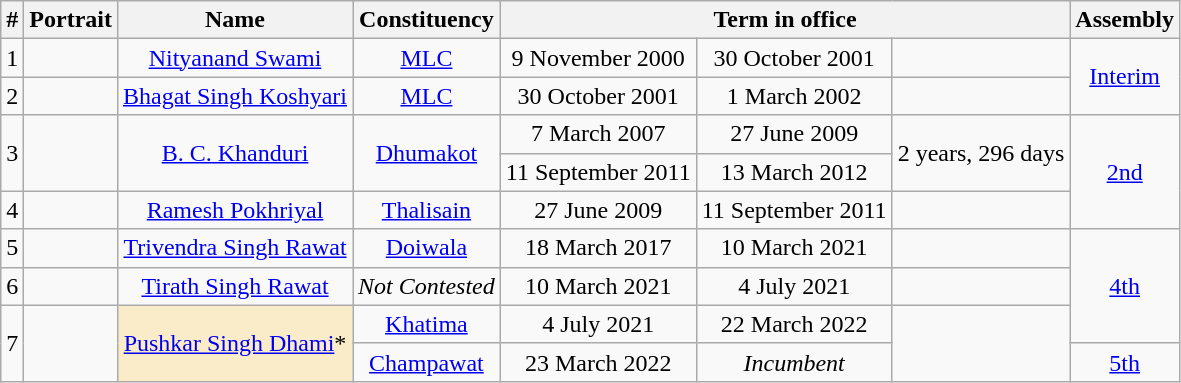<table class="wikitable plainrowheaders" style="text-align:center">
<tr align=center>
<th>#</th>
<th>Portrait</th>
<th>Name</th>
<th>Constituency</th>
<th colspan="3">Term in office</th>
<th>Assembly</th>
</tr>
<tr align="center">
<td>1</td>
<td></td>
<td><a href='#'>Nityanand Swami</a></td>
<td><a href='#'>MLC</a></td>
<td>9 November 2000</td>
<td>30 October 2001</td>
<td></td>
<td rowspan="2"><a href='#'>Interim</a></td>
</tr>
<tr align="center">
<td>2</td>
<td></td>
<td><a href='#'>Bhagat Singh Koshyari</a></td>
<td><a href='#'>MLC</a></td>
<td>30 October 2001</td>
<td>1 March 2002</td>
<td></td>
</tr>
<tr align="center">
<td rowspan="2">3</td>
<td rowspan="2"></td>
<td rowspan="2"><a href='#'>B. C. Khanduri</a></td>
<td rowspan="2"><a href='#'>Dhumakot</a></td>
<td>7 March 2007</td>
<td>27 June 2009</td>
<td rowspan="2">2 years, 296 days</td>
<td rowspan="3"><a href='#'>2nd</a></td>
</tr>
<tr align="center">
<td>11 September 2011</td>
<td>13 March 2012</td>
</tr>
<tr align="center">
<td>4</td>
<td></td>
<td><a href='#'>Ramesh Pokhriyal</a></td>
<td><a href='#'>Thalisain</a></td>
<td>27 June 2009</td>
<td>11 September 2011</td>
<td></td>
</tr>
<tr align="center">
<td>5</td>
<td></td>
<td><a href='#'>Trivendra Singh Rawat</a></td>
<td><a href='#'>Doiwala</a></td>
<td>18 March 2017</td>
<td>10 March 2021</td>
<td></td>
<td rowspan="3"><a href='#'>4th</a></td>
</tr>
<tr align="center">
<td>6</td>
<td></td>
<td><a href='#'>Tirath Singh Rawat</a></td>
<td><em>Not Contested</em></td>
<td>10 March 2021</td>
<td>4 July 2021</td>
<td></td>
</tr>
<tr align="center">
<td rowspan="2">7</td>
<td rowspan="2"></td>
<td rowspan=2 style="background:#faecc8;"><a href='#'>Pushkar Singh Dhami</a>*</td>
<td><a href='#'>Khatima</a></td>
<td>4 July 2021</td>
<td>22 March 2022</td>
<td rowspan="2"></td>
</tr>
<tr>
<td><a href='#'>Champawat</a></td>
<td>23 March 2022</td>
<td><em>Incumbent</em></td>
<td><a href='#'>5th</a></td>
</tr>
</table>
